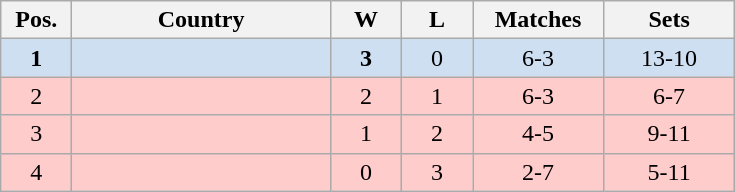<table class="wikitable" style="text-align:center;">
<tr>
<th width=40>Pos.</th>
<th width=165>Country</th>
<th width=40>W</th>
<th width=40>L</th>
<th width=80>Matches</th>
<th width=80>Sets</th>
</tr>
<tr style="background:#cedff2;">
<td><strong>1</strong></td>
<td style="text-align:left;"></td>
<td><strong>3</strong></td>
<td>0</td>
<td>6-3</td>
<td>13-10</td>
</tr>
<tr style="background:#ffcccc;">
<td>2</td>
<td style="text-align:left;"></td>
<td>2</td>
<td>1</td>
<td>6-3</td>
<td>6-7</td>
</tr>
<tr style="background:#ffcccc;">
<td>3</td>
<td style="text-align:left;"></td>
<td>1</td>
<td>2</td>
<td>4-5</td>
<td>9-11</td>
</tr>
<tr style="background:#ffcccc;">
<td>4</td>
<td style="text-align:left;"></td>
<td>0</td>
<td>3</td>
<td>2-7</td>
<td>5-11</td>
</tr>
</table>
